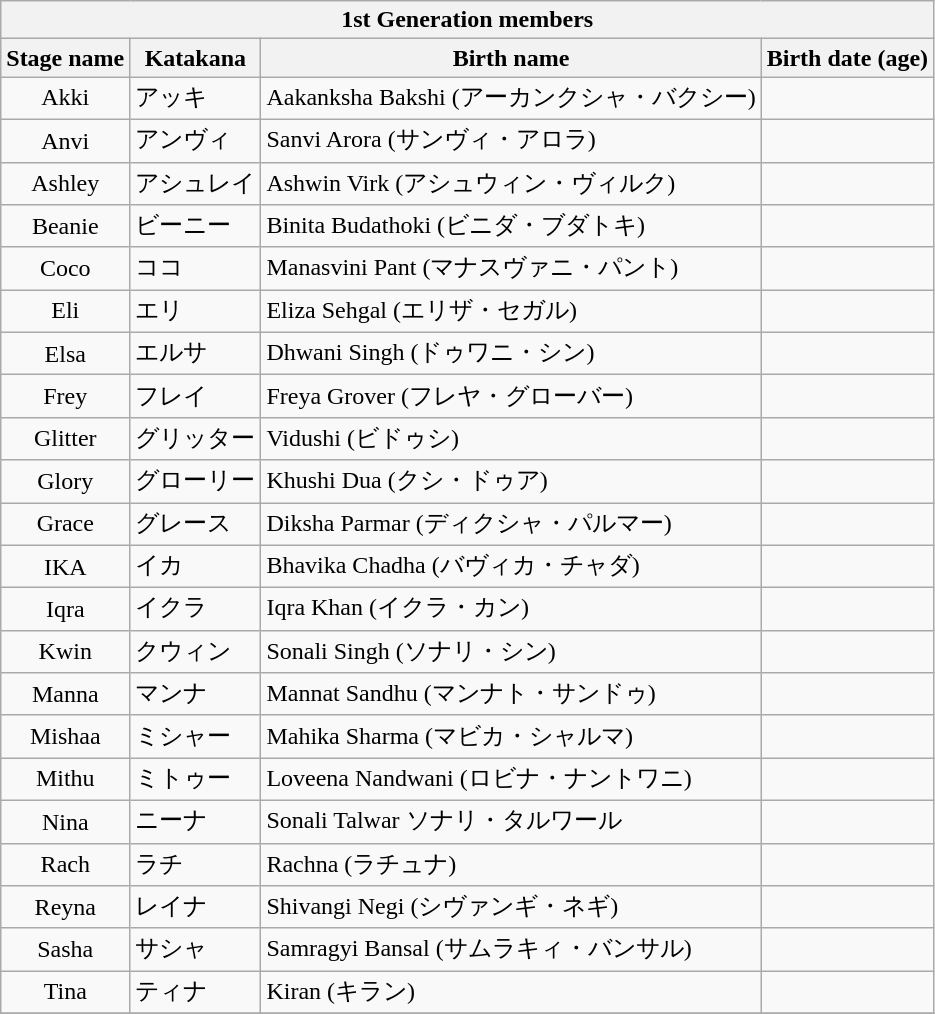<table class="wikitable sortable" style="text-align:center;">
<tr>
<th colspan="4" class="unsortable">1st Generation members</th>
</tr>
<tr>
<th>Stage name</th>
<th>Katakana</th>
<th>Birth name</th>
<th>Birth date (age)</th>
</tr>
<tr>
<td style="text-align:middle;">Akki</td>
<td style="text-align:left;">アッキ</td>
<td style="text-align:left;">Aakanksha Bakshi (アーカンクシャ・バクシー)</td>
<td style="text-align:left;"></td>
</tr>
<tr>
<td style="text-align:middle;">Anvi</td>
<td style="text-align:left;">アンヴィ</td>
<td style="text-align:left;">Sanvi Arora (サンヴィ・アロラ)</td>
<td style="text-align:left;"></td>
</tr>
<tr>
<td style="text-align:middle;">Ashley</td>
<td style="text-align:left;">アシュレイ</td>
<td style="text-align:left;">Ashwin Virk (アシュウィン・ヴィルク)</td>
<td style="text-align:left;"></td>
</tr>
<tr>
<td style="text-align:middle;">Beanie</td>
<td style="text-align:left;">ビーニー</td>
<td style="text-align:left;">Binita Budathoki (ビニダ・ブダトキ)</td>
<td style="text-align:left;"></td>
</tr>
<tr>
<td style="text-align:middle;">Coco</td>
<td style="text-align:left;">ココ</td>
<td style="text-align:left;">Manasvini Pant (マナスヴァニ・パント)</td>
<td style="text-align:left;"></td>
</tr>
<tr>
<td style="text-align:middle;">Eli</td>
<td style="text-align:left;">エリ</td>
<td style="text-align:left;">Eliza Sehgal (エリザ・セガル)</td>
<td style="text-align:left;"></td>
</tr>
<tr>
<td style="text-align:middle;">Elsa</td>
<td style="text-align:left;">エルサ</td>
<td style="text-align:left;">Dhwani Singh (ドゥワニ・シン)</td>
<td style="text-align:left;"></td>
</tr>
<tr>
<td style="text-align:middle;">Frey</td>
<td style="text-align:left;">フレイ</td>
<td style="text-align:left;">Freya Grover (フレヤ・グローバー)</td>
<td style="text-align:left;"></td>
</tr>
<tr>
<td style="text-align:middle;">Glitter</td>
<td style="text-align:left;">グリッター</td>
<td style="text-align:left;">Vidushi (ビドゥシ)</td>
<td style="text-align:left;"></td>
</tr>
<tr>
<td style="text-align:middle;">Glory</td>
<td style="text-align:left;">グローリー</td>
<td style="text-align:left;">Khushi Dua (クシ・ドゥア)</td>
<td style="text-align:left;"></td>
</tr>
<tr>
<td style="text-align:middle;">Grace</td>
<td style="text-align:left;">グレース</td>
<td style="text-align:left;">Diksha Parmar (ディクシャ・パルマー)</td>
<td style="text-align:left;"></td>
</tr>
<tr>
<td style="text-align:middle;">IKA</td>
<td style="text-align:left;">イカ</td>
<td style="text-align:left;">Bhavika Chadha (バヴィカ・チャダ)</td>
<td style="text-align:left;"></td>
</tr>
<tr>
<td style="text-align:middle;">Iqra</td>
<td style="text-align:left;">イクラ</td>
<td style="text-align:left;">Iqra Khan (イクラ・カン)</td>
<td style="text-align:left;"></td>
</tr>
<tr>
<td style="text-align:middle;">Kwin</td>
<td style="text-align:left;">クウィン</td>
<td style="text-align:left;">Sonali Singh (ソナリ・シン)</td>
<td style="text-align:left;"></td>
</tr>
<tr>
<td style="text-align:middle;">Manna</td>
<td style="text-align:left;">マンナ</td>
<td style="text-align:left;">Mannat Sandhu (マンナト・サンドゥ)</td>
<td style="text-align:left;"></td>
</tr>
<tr>
<td style="text-align:middle;">Mishaa</td>
<td style="text-align:left;">ミシャー</td>
<td style="text-align:left;">Mahika Sharma (マビカ・シャルマ)</td>
<td style="text-align:left;"></td>
</tr>
<tr>
<td style="text-align:middle;">Mithu</td>
<td style="text-align:left;">ミトゥー</td>
<td style="text-align:left;">Loveena Nandwani (ロビナ・ナントワニ)</td>
<td style="text-align:left;"></td>
</tr>
<tr>
<td style="text-align:middle;">Nina</td>
<td style="text-align:left;">ニーナ</td>
<td style="text-align:left;">Sonali Talwar ソナリ・タルワール</td>
<td style="text-align:left;"></td>
</tr>
<tr>
<td style="text-align:middle;">Rach</td>
<td style="text-align:left;">ラチ</td>
<td style="text-align:left;">Rachna (ラチュナ)</td>
<td style="text-align:left;"></td>
</tr>
<tr>
<td style="text-align:middle;">Reyna</td>
<td style="text-align:left;">レイナ</td>
<td style="text-align:left;">Shivangi Negi (シヴァンギ・ネギ)</td>
<td style="text-align:left;"></td>
</tr>
<tr>
<td style="text-align:middle;">Sasha</td>
<td style="text-align:left;">サシャ</td>
<td style="text-align:left;">Samragyi Bansal (サムラキィ・バンサル)</td>
<td style="text-align:left;"></td>
</tr>
<tr>
<td style="text-align:middle;">Tina</td>
<td style="text-align:left;">ティナ</td>
<td style="text-align:left;">Kiran (キラン)</td>
<td style="text-align:left;"></td>
</tr>
<tr>
</tr>
</table>
